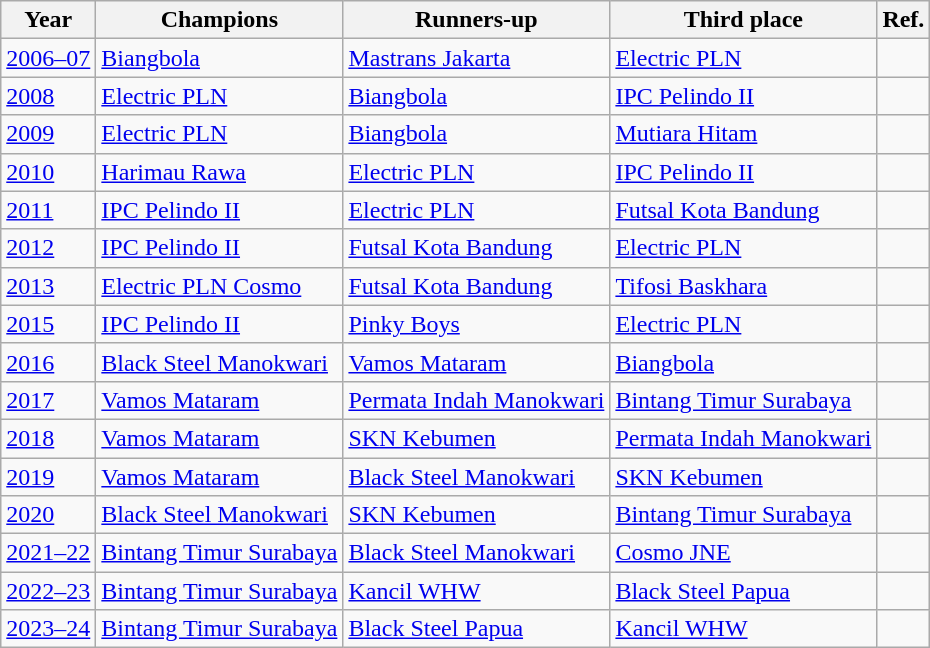<table class="wikitable">
<tr>
<th>Year</th>
<th>Champions</th>
<th>Runners-up</th>
<th>Third place</th>
<th>Ref.</th>
</tr>
<tr>
<td><a href='#'>2006–07</a></td>
<td><a href='#'>Biangbola</a></td>
<td><a href='#'>Mastrans Jakarta</a></td>
<td><a href='#'>Electric PLN</a></td>
<td></td>
</tr>
<tr>
<td><a href='#'>2008</a></td>
<td><a href='#'>Electric PLN</a></td>
<td><a href='#'>Biangbola</a></td>
<td><a href='#'>IPC Pelindo II</a></td>
<td></td>
</tr>
<tr>
<td><a href='#'>2009</a></td>
<td><a href='#'>Electric PLN</a></td>
<td><a href='#'>Biangbola</a></td>
<td><a href='#'>Mutiara Hitam</a></td>
<td></td>
</tr>
<tr>
<td><a href='#'>2010</a></td>
<td><a href='#'>Harimau Rawa</a></td>
<td><a href='#'>Electric PLN</a></td>
<td><a href='#'>IPC Pelindo II</a></td>
<td></td>
</tr>
<tr>
<td><a href='#'>2011</a></td>
<td><a href='#'>IPC Pelindo II</a></td>
<td><a href='#'>Electric PLN</a></td>
<td><a href='#'>Futsal Kota Bandung</a></td>
<td></td>
</tr>
<tr>
<td><a href='#'>2012</a></td>
<td><a href='#'>IPC Pelindo II</a></td>
<td><a href='#'>Futsal Kota Bandung</a></td>
<td><a href='#'>Electric PLN</a></td>
<td></td>
</tr>
<tr>
<td><a href='#'>2013</a></td>
<td><a href='#'>Electric PLN Cosmo</a></td>
<td><a href='#'>Futsal Kota Bandung</a></td>
<td><a href='#'>Tifosi Baskhara</a></td>
<td></td>
</tr>
<tr>
<td><a href='#'>2015</a></td>
<td><a href='#'>IPC Pelindo II</a></td>
<td><a href='#'>Pinky Boys</a></td>
<td><a href='#'>Electric PLN</a></td>
<td></td>
</tr>
<tr>
<td><a href='#'>2016</a></td>
<td><a href='#'>Black Steel Manokwari</a></td>
<td><a href='#'>Vamos Mataram</a></td>
<td><a href='#'>Biangbola</a></td>
<td></td>
</tr>
<tr>
<td><a href='#'>2017</a></td>
<td><a href='#'>Vamos Mataram</a></td>
<td><a href='#'>Permata Indah Manokwari</a></td>
<td><a href='#'>Bintang Timur Surabaya</a></td>
<td></td>
</tr>
<tr>
<td><a href='#'>2018</a></td>
<td><a href='#'>Vamos Mataram</a></td>
<td><a href='#'>SKN Kebumen</a></td>
<td><a href='#'>Permata Indah Manokwari</a></td>
<td></td>
</tr>
<tr>
<td><a href='#'>2019</a></td>
<td><a href='#'>Vamos Mataram</a></td>
<td><a href='#'>Black Steel Manokwari</a></td>
<td><a href='#'>SKN Kebumen</a></td>
<td></td>
</tr>
<tr>
<td><a href='#'>2020</a></td>
<td><a href='#'>Black Steel Manokwari</a></td>
<td><a href='#'>SKN Kebumen</a></td>
<td><a href='#'>Bintang Timur Surabaya</a></td>
<td></td>
</tr>
<tr>
<td><a href='#'>2021–22</a></td>
<td><a href='#'>Bintang Timur Surabaya</a></td>
<td><a href='#'>Black Steel Manokwari</a></td>
<td><a href='#'>Cosmo JNE</a></td>
<td></td>
</tr>
<tr>
<td><a href='#'>2022–23</a></td>
<td><a href='#'>Bintang Timur Surabaya</a></td>
<td><a href='#'>Kancil WHW</a></td>
<td><a href='#'>Black Steel Papua</a></td>
<td></td>
</tr>
<tr>
<td><a href='#'>2023–24</a></td>
<td><a href='#'>Bintang Timur Surabaya</a></td>
<td><a href='#'>Black Steel Papua</a></td>
<td><a href='#'>Kancil WHW</a></td>
<td></td>
</tr>
</table>
